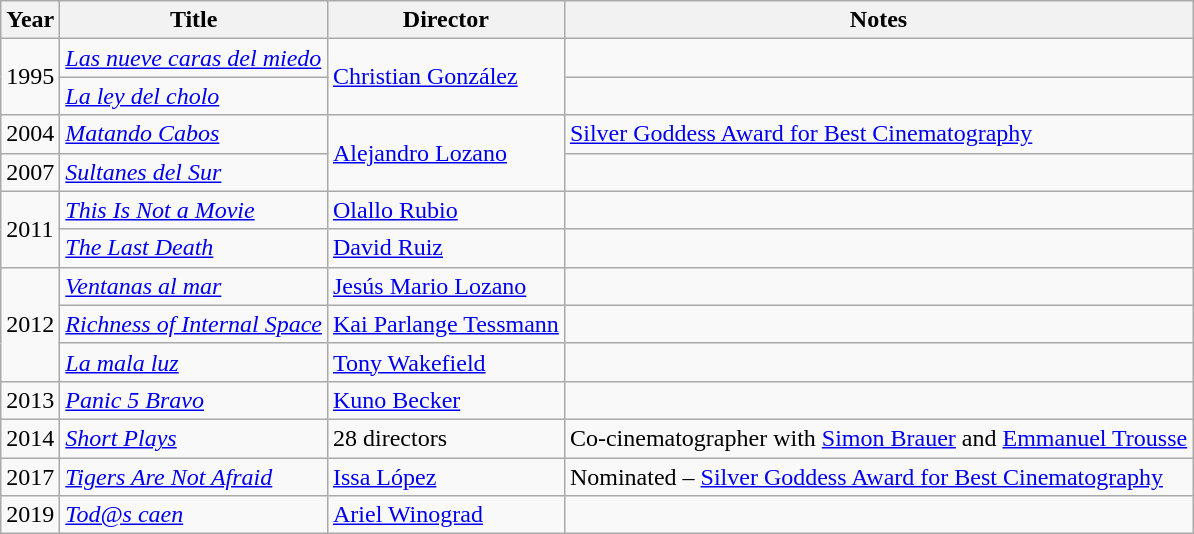<table class="wikitable">
<tr>
<th>Year</th>
<th>Title</th>
<th>Director</th>
<th class="unsortable">Notes</th>
</tr>
<tr>
<td rowspan= 2>1995</td>
<td><em><a href='#'>Las nueve caras del miedo</a></em></td>
<td rowspan= 2><a href='#'>Christian González</a></td>
<td></td>
</tr>
<tr>
<td><em><a href='#'>La ley del cholo</a></em></td>
<td></td>
</tr>
<tr>
<td>2004</td>
<td><em><a href='#'>Matando Cabos</a></em></td>
<td rowspan= 2><a href='#'>Alejandro Lozano</a></td>
<td><a href='#'>Silver Goddess Award for Best Cinematography</a></td>
</tr>
<tr>
<td>2007</td>
<td><em><a href='#'>Sultanes del Sur</a></em></td>
<td></td>
</tr>
<tr>
<td rowspan= 2>2011</td>
<td><em><a href='#'>This Is Not a Movie</a></em></td>
<td><a href='#'>Olallo Rubio</a></td>
<td></td>
</tr>
<tr>
<td><em><a href='#'>The Last Death</a></em></td>
<td><a href='#'>David Ruiz</a></td>
<td></td>
</tr>
<tr>
<td rowspan= 3>2012</td>
<td><em><a href='#'>Ventanas al mar</a></em></td>
<td><a href='#'>Jesús Mario Lozano</a></td>
<td></td>
</tr>
<tr>
<td><em><a href='#'>Richness of Internal Space</a></em></td>
<td><a href='#'>Kai Parlange Tessmann</a></td>
<td></td>
</tr>
<tr>
<td><em><a href='#'>La mala luz</a></em></td>
<td><a href='#'>Tony Wakefield</a></td>
<td></td>
</tr>
<tr>
<td>2013</td>
<td><em><a href='#'>Panic 5 Bravo</a></em></td>
<td><a href='#'>Kuno Becker</a></td>
<td></td>
</tr>
<tr>
<td>2014</td>
<td><em><a href='#'>Short Plays</a></em></td>
<td>28 directors</td>
<td>Co-cinematographer with <a href='#'>Simon Brauer</a> and <a href='#'>Emmanuel Trousse</a></td>
</tr>
<tr>
<td>2017</td>
<td><em><a href='#'>Tigers Are Not Afraid</a></em></td>
<td><a href='#'>Issa López</a></td>
<td>Nominated – <a href='#'>Silver Goddess Award for Best Cinematography</a></td>
</tr>
<tr>
<td>2019</td>
<td><em><a href='#'>Tod@s caen</a></em></td>
<td><a href='#'>Ariel Winograd</a></td>
<td></td>
</tr>
</table>
